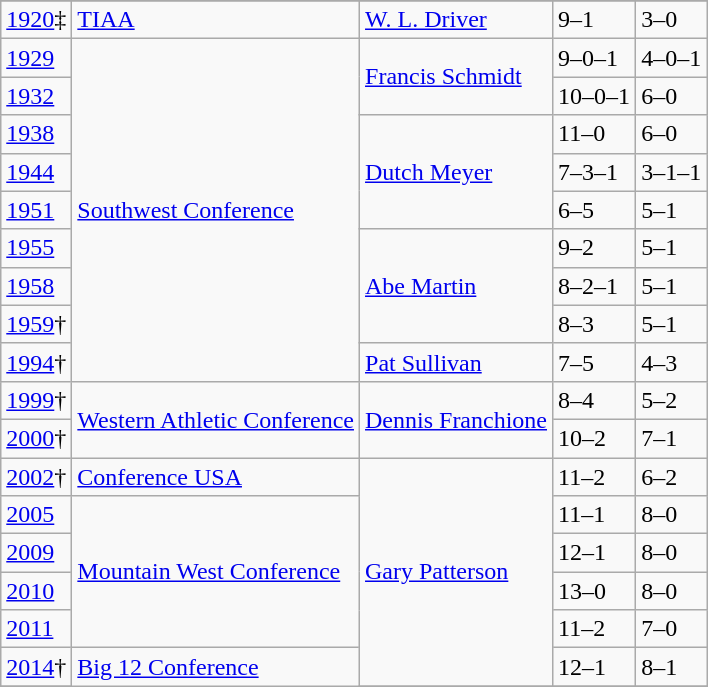<table class="wikitable">
<tr>
</tr>
<tr>
<td><a href='#'>1920</a>‡</td>
<td><a href='#'>TIAA</a></td>
<td><a href='#'>W. L. Driver</a></td>
<td>9–1</td>
<td>3–0</td>
</tr>
<tr>
<td><a href='#'>1929</a></td>
<td rowspan="9"><a href='#'>Southwest Conference</a></td>
<td rowspan="2"><a href='#'>Francis Schmidt</a></td>
<td>9–0–1</td>
<td>4–0–1</td>
</tr>
<tr>
<td><a href='#'>1932</a></td>
<td>10–0–1</td>
<td>6–0</td>
</tr>
<tr>
<td><a href='#'>1938</a></td>
<td rowspan="3"><a href='#'>Dutch Meyer</a></td>
<td>11–0</td>
<td>6–0</td>
</tr>
<tr>
<td><a href='#'>1944</a></td>
<td>7–3–1</td>
<td>3–1–1</td>
</tr>
<tr>
<td><a href='#'>1951</a></td>
<td>6–5</td>
<td>5–1</td>
</tr>
<tr>
<td><a href='#'>1955</a></td>
<td rowspan="3"><a href='#'>Abe Martin</a></td>
<td>9–2</td>
<td>5–1</td>
</tr>
<tr>
<td><a href='#'>1958</a></td>
<td>8–2–1</td>
<td>5–1</td>
</tr>
<tr>
<td><a href='#'>1959</a>†</td>
<td>8–3</td>
<td>5–1</td>
</tr>
<tr>
<td><a href='#'>1994</a>†</td>
<td><a href='#'>Pat Sullivan</a></td>
<td>7–5</td>
<td>4–3</td>
</tr>
<tr>
<td><a href='#'>1999</a>†</td>
<td rowspan="2"><a href='#'>Western Athletic Conference</a></td>
<td rowspan="2"><a href='#'>Dennis Franchione</a></td>
<td>8–4</td>
<td>5–2</td>
</tr>
<tr>
<td><a href='#'>2000</a>†</td>
<td>10–2</td>
<td>7–1</td>
</tr>
<tr>
<td><a href='#'>2002</a>†</td>
<td><a href='#'>Conference USA</a></td>
<td rowspan="6"><a href='#'>Gary Patterson</a></td>
<td>11–2</td>
<td>6–2</td>
</tr>
<tr>
<td><a href='#'>2005</a></td>
<td rowspan="4"><a href='#'>Mountain West Conference</a></td>
<td>11–1</td>
<td>8–0</td>
</tr>
<tr>
<td><a href='#'>2009</a></td>
<td>12–1</td>
<td>8–0</td>
</tr>
<tr>
<td><a href='#'>2010</a></td>
<td>13–0</td>
<td>8–0</td>
</tr>
<tr>
<td><a href='#'>2011</a></td>
<td>11–2</td>
<td>7–0</td>
</tr>
<tr>
<td><a href='#'>2014</a>†</td>
<td rowspan="5"><a href='#'>Big 12 Conference</a></td>
<td>12–1</td>
<td>8–1</td>
</tr>
<tr>
</tr>
</table>
